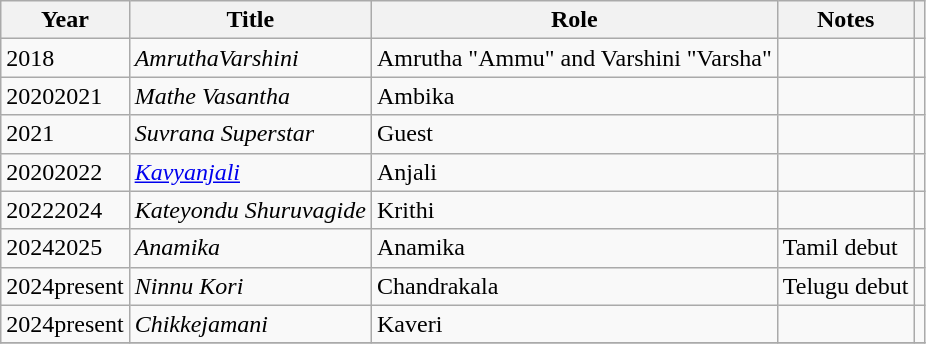<table class="wikitable sortable">
<tr>
<th>Year</th>
<th>Title</th>
<th>Role</th>
<th scope="col" class="unsortable">Notes</th>
<th scope="col" class="unsortable"></th>
</tr>
<tr>
<td>2018</td>
<td><em>AmruthaVarshini</em></td>
<td>Amrutha "Ammu" and Varshini "Varsha"</td>
<td></td>
<td></td>
</tr>
<tr>
<td>20202021</td>
<td><em>Mathe Vasantha</em></td>
<td>Ambika</td>
<td></td>
<td></td>
</tr>
<tr>
<td>2021</td>
<td><em>Suvrana Superstar</em></td>
<td>Guest</td>
<td></td>
<td></td>
</tr>
<tr>
<td>20202022</td>
<td><em><a href='#'>Kavyanjali</a></em></td>
<td>Anjali</td>
<td></td>
<td></td>
</tr>
<tr>
<td>20222024</td>
<td><em>Kateyondu Shuruvagide</em></td>
<td>Krithi</td>
<td></td>
<td></td>
</tr>
<tr>
<td>20242025</td>
<td><em>Anamika</em></td>
<td>Anamika</td>
<td>Tamil debut<br></td>
<td></td>
</tr>
<tr>
<td>2024present</td>
<td><em>Ninnu Kori</em></td>
<td>Chandrakala</td>
<td>Telugu debut</td>
<td></td>
</tr>
<tr>
<td>2024present</td>
<td><em>Chikkejamani</em></td>
<td>Kaveri</td>
<td></td>
<td></td>
</tr>
<tr>
</tr>
</table>
